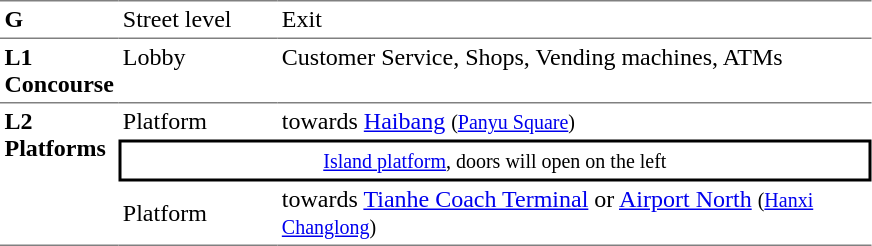<table table border=0 cellspacing=0 cellpadding=3>
<tr>
<td style="border-top:solid 1px gray;" width=50 valign=top><strong>G</strong></td>
<td style="border-top:solid 1px gray;" width=100 valign=top>Street level</td>
<td style="border-top:solid 1px gray;" width=390 valign=top>Exit</td>
</tr>
<tr>
<td style="border-bottom:solid 1px gray; border-top:solid 1px gray;" valign=top width=50><strong>L1<br>Concourse</strong></td>
<td style="border-bottom:solid 1px gray; border-top:solid 1px gray;" valign=top width=100>Lobby</td>
<td style="border-bottom:solid 1px gray; border-top:solid 1px gray;" valign=top width=390>Customer Service, Shops, Vending machines, ATMs</td>
</tr>
<tr>
<td style="border-bottom:solid 1px gray;" rowspan=3 valign=top><strong>L2<br>Platforms</strong></td>
<td>Platform </td>
<td>  towards <a href='#'>Haibang</a> <small>(<a href='#'>Panyu Square</a>)</small></td>
</tr>
<tr>
<td style="border-right:solid 2px black;border-left:solid 2px black;border-top:solid 2px black;border-bottom:solid 2px black;text-align:center;" colspan=2><small><a href='#'>Island platform</a>, doors will open on the left</small></td>
</tr>
<tr>
<td style="border-bottom:solid 1px gray;">Platform </td>
<td style="border-bottom:solid 1px gray;"> towards <a href='#'>Tianhe Coach Terminal</a> or <a href='#'>Airport North</a> <small>(<a href='#'>Hanxi Changlong</a>)</small> </td>
</tr>
</table>
